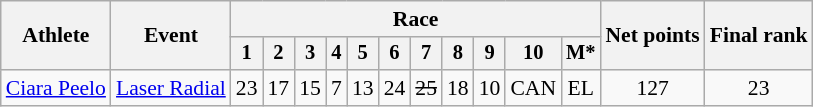<table class="wikitable" style="font-size:90%">
<tr>
<th rowspan=2>Athlete</th>
<th rowspan=2>Event</th>
<th colspan=11>Race</th>
<th rowspan=2>Net points</th>
<th rowspan=2>Final rank</th>
</tr>
<tr style="font-size:95%">
<th>1</th>
<th>2</th>
<th>3</th>
<th>4</th>
<th>5</th>
<th>6</th>
<th>7</th>
<th>8</th>
<th>9</th>
<th>10</th>
<th>M*</th>
</tr>
<tr align=center>
<td align=left><a href='#'>Ciara Peelo</a></td>
<td align=left><a href='#'>Laser Radial</a></td>
<td>23</td>
<td>17</td>
<td>15</td>
<td>7</td>
<td>13</td>
<td>24</td>
<td><s>25</s></td>
<td>18</td>
<td>10</td>
<td>CAN</td>
<td>EL</td>
<td>127</td>
<td>23</td>
</tr>
</table>
